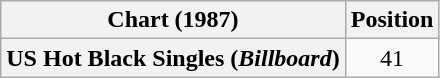<table class="wikitable plainrowheaders" style="text-align:center">
<tr>
<th scope="col">Chart (1987)</th>
<th scope="col">Position</th>
</tr>
<tr>
<th scope="row">US Hot Black Singles (<em>Billboard</em>)</th>
<td>41</td>
</tr>
</table>
